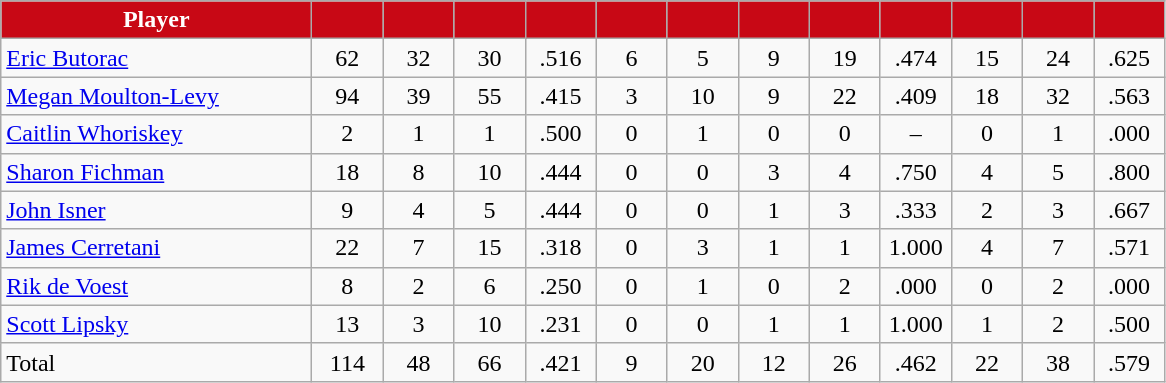<table class="wikitable" style="text-align:center">
<tr>
<th style="background:#C80815; color:white" width="200px">Player</th>
<th style="background:#C80815; color:white" width="40px"></th>
<th style="background:#C80815; color:white" width="40px"></th>
<th style="background:#C80815; color:white" width="40px"></th>
<th style="background:#C80815; color:white" width="40px"></th>
<th style="background:#C80815; color:white" width="40px"></th>
<th style="background:#C80815; color:white" width="40px"></th>
<th style="background:#C80815; color:white" width="40px"></th>
<th style="background:#C80815; color:white" width="40px"></th>
<th style="background:#C80815; color:white" width="40px"></th>
<th style="background:#C80815; color:white" width="40px"></th>
<th style="background:#C80815; color:white" width="40px"></th>
<th style="background:#C80815; color:white" width="40px"></th>
</tr>
<tr>
<td style="text-align:left"><a href='#'>Eric Butorac</a></td>
<td>62</td>
<td>32</td>
<td>30</td>
<td>.516</td>
<td>6</td>
<td>5</td>
<td>9</td>
<td>19</td>
<td>.474</td>
<td>15</td>
<td>24</td>
<td>.625</td>
</tr>
<tr>
<td style="text-align:left"><a href='#'>Megan Moulton-Levy</a></td>
<td>94</td>
<td>39</td>
<td>55</td>
<td>.415</td>
<td>3</td>
<td>10</td>
<td>9</td>
<td>22</td>
<td>.409</td>
<td>18</td>
<td>32</td>
<td>.563</td>
</tr>
<tr>
<td style="text-align:left"><a href='#'>Caitlin Whoriskey</a></td>
<td>2</td>
<td>1</td>
<td>1</td>
<td>.500</td>
<td>0</td>
<td>1</td>
<td>0</td>
<td>0</td>
<td>–</td>
<td>0</td>
<td>1</td>
<td>.000</td>
</tr>
<tr>
<td style="text-align:left"><a href='#'>Sharon Fichman</a></td>
<td>18</td>
<td>8</td>
<td>10</td>
<td>.444</td>
<td>0</td>
<td>0</td>
<td>3</td>
<td>4</td>
<td>.750</td>
<td>4</td>
<td>5</td>
<td>.800</td>
</tr>
<tr>
<td style="text-align:left"><a href='#'>John Isner</a></td>
<td>9</td>
<td>4</td>
<td>5</td>
<td>.444</td>
<td>0</td>
<td>0</td>
<td>1</td>
<td>3</td>
<td>.333</td>
<td>2</td>
<td>3</td>
<td>.667</td>
</tr>
<tr>
<td style="text-align:left"><a href='#'>James Cerretani</a></td>
<td>22</td>
<td>7</td>
<td>15</td>
<td>.318</td>
<td>0</td>
<td>3</td>
<td>1</td>
<td>1</td>
<td>1.000</td>
<td>4</td>
<td>7</td>
<td>.571</td>
</tr>
<tr>
<td style="text-align:left"><a href='#'>Rik de Voest</a></td>
<td>8</td>
<td>2</td>
<td>6</td>
<td>.250</td>
<td>0</td>
<td>1</td>
<td>0</td>
<td>2</td>
<td>.000</td>
<td>0</td>
<td>2</td>
<td>.000</td>
</tr>
<tr>
<td style="text-align:left"><a href='#'>Scott Lipsky</a></td>
<td>13</td>
<td>3</td>
<td>10</td>
<td>.231</td>
<td>0</td>
<td>0</td>
<td>1</td>
<td>1</td>
<td>1.000</td>
<td>1</td>
<td>2</td>
<td>.500</td>
</tr>
<tr>
<td style="text-align:left">Total</td>
<td>114</td>
<td>48</td>
<td>66</td>
<td>.421</td>
<td>9</td>
<td>20</td>
<td>12</td>
<td>26</td>
<td>.462</td>
<td>22</td>
<td>38</td>
<td>.579</td>
</tr>
</table>
